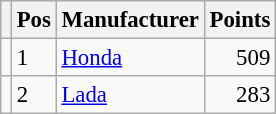<table class="wikitable" style="font-size: 95%;">
<tr>
<th></th>
<th>Pos</th>
<th>Manufacturer</th>
<th>Points</th>
</tr>
<tr>
<td align="left"></td>
<td>1</td>
<td> <a href='#'>Honda</a></td>
<td align="right">509</td>
</tr>
<tr>
<td align="left"></td>
<td>2</td>
<td> <a href='#'>Lada</a></td>
<td align="right">283</td>
</tr>
</table>
